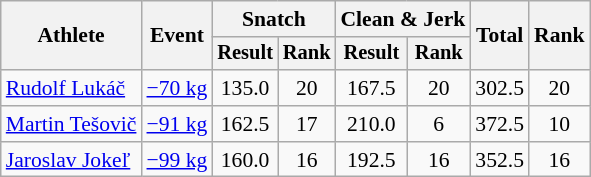<table class="wikitable" style="font-size:90%">
<tr>
<th rowspan="2">Athlete</th>
<th rowspan="2">Event</th>
<th colspan="2">Snatch</th>
<th colspan="2">Clean & Jerk</th>
<th rowspan="2">Total</th>
<th rowspan="2">Rank</th>
</tr>
<tr style="font-size:95%">
<th>Result</th>
<th>Rank</th>
<th>Result</th>
<th>Rank</th>
</tr>
<tr align=center>
<td align=left><a href='#'>Rudolf Lukáč</a></td>
<td align=left><a href='#'>−70 kg</a></td>
<td>135.0</td>
<td>20</td>
<td>167.5</td>
<td>20</td>
<td>302.5</td>
<td>20</td>
</tr>
<tr align=center>
<td align=left><a href='#'>Martin Tešovič</a></td>
<td align=left><a href='#'>−91 kg</a></td>
<td>162.5</td>
<td>17</td>
<td>210.0</td>
<td>6</td>
<td>372.5</td>
<td>10</td>
</tr>
<tr align=center>
<td align=left><a href='#'>Jaroslav Jokeľ</a></td>
<td align=left rowspan=1><a href='#'>−99 kg</a></td>
<td>160.0</td>
<td>16</td>
<td>192.5</td>
<td>16</td>
<td>352.5</td>
<td>16</td>
</tr>
</table>
